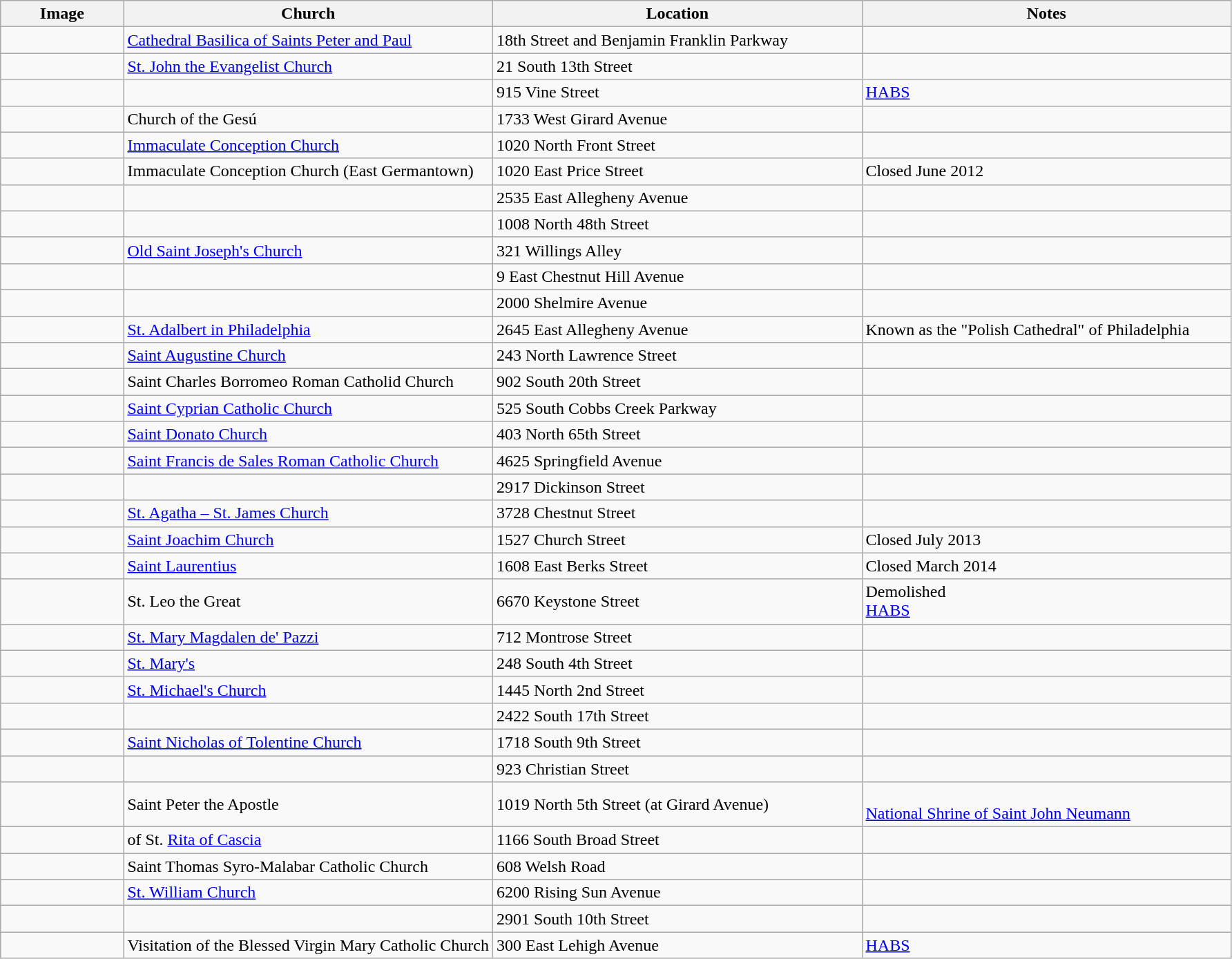<table class="wikitable">
<tr>
<th width="10%">Image</th>
<th width="30%">Church</th>
<th width="30%">Location</th>
<th width="30%">Notes</th>
</tr>
<tr>
<td></td>
<td><a href='#'>Cathedral Basilica of Saints Peter and Paul</a></td>
<td>18th Street and Benjamin Franklin Parkway</td>
<td></td>
</tr>
<tr>
<td></td>
<td><a href='#'>St. John the Evangelist Church</a></td>
<td>21 South 13th Street</td>
<td></td>
</tr>
<tr>
<td></td>
<td></td>
<td>915 Vine Street</td>
<td><a href='#'>HABS</a> </td>
</tr>
<tr>
<td></td>
<td>Church of the Gesú</td>
<td>1733 West Girard Avenue</td>
<td></td>
</tr>
<tr>
<td></td>
<td><a href='#'>Immaculate Conception Church</a></td>
<td>1020 North Front Street</td>
<td></td>
</tr>
<tr>
<td></td>
<td>Immaculate Conception Church (East Germantown)</td>
<td>1020 East Price Street</td>
<td>Closed June 2012</td>
</tr>
<tr>
<td></td>
<td></td>
<td>2535 East Allegheny Avenue</td>
<td></td>
</tr>
<tr>
<td></td>
<td></td>
<td>1008 North 48th Street</td>
<td></td>
</tr>
<tr>
<td></td>
<td><a href='#'>Old Saint Joseph's Church</a></td>
<td>321 Willings Alley</td>
<td></td>
</tr>
<tr>
<td></td>
<td></td>
<td>9 East Chestnut Hill Avenue</td>
<td></td>
</tr>
<tr>
<td></td>
<td></td>
<td>2000 Shelmire Avenue</td>
<td></td>
</tr>
<tr>
<td></td>
<td><a href='#'>St. Adalbert in Philadelphia</a></td>
<td>2645 East Allegheny Avenue</td>
<td>Known as the "Polish Cathedral" of Philadelphia</td>
</tr>
<tr>
<td></td>
<td><a href='#'>Saint Augustine Church</a></td>
<td>243 North Lawrence Street</td>
<td></td>
</tr>
<tr>
<td></td>
<td>Saint Charles Borromeo Roman Catholid Church</td>
<td>902 South 20th Street</td>
<td></td>
</tr>
<tr>
<td></td>
<td><a href='#'>Saint Cyprian Catholic Church</a></td>
<td>525 South Cobbs Creek Parkway</td>
<td></td>
</tr>
<tr>
<td></td>
<td><a href='#'>Saint Donato Church</a></td>
<td>403 North 65th Street</td>
<td></td>
</tr>
<tr>
<td></td>
<td><a href='#'>Saint Francis de Sales Roman Catholic Church</a></td>
<td>4625 Springfield Avenue</td>
<td></td>
</tr>
<tr>
<td></td>
<td></td>
<td>2917 Dickinson Street</td>
<td></td>
</tr>
<tr>
<td></td>
<td><a href='#'>St. Agatha – St. James Church</a></td>
<td>3728 Chestnut Street</td>
<td></td>
</tr>
<tr>
<td></td>
<td><a href='#'>Saint Joachim Church</a></td>
<td>1527 Church Street</td>
<td>Closed July 2013 </td>
</tr>
<tr>
<td></td>
<td><a href='#'>Saint Laurentius</a></td>
<td>1608 East Berks Street</td>
<td>Closed March 2014 </td>
</tr>
<tr>
<td></td>
<td>St. Leo the Great</td>
<td>6670 Keystone Street</td>
<td>Demolished<br><a href='#'>HABS</a> </td>
</tr>
<tr>
<td></td>
<td><a href='#'>St. Mary Magdalen de' Pazzi</a> </td>
<td>712 Montrose Street</td>
<td></td>
</tr>
<tr>
<td></td>
<td><a href='#'>St. Mary's</a></td>
<td>248 South 4th Street</td>
<td></td>
</tr>
<tr>
<td></td>
<td><a href='#'>St. Michael's Church</a></td>
<td>1445 North 2nd Street</td>
<td></td>
</tr>
<tr>
<td></td>
<td></td>
<td>2422 South 17th Street</td>
<td></td>
</tr>
<tr>
<td></td>
<td><a href='#'>Saint Nicholas of Tolentine Church</a></td>
<td>1718 South 9th Street</td>
<td></td>
</tr>
<tr>
<td></td>
<td></td>
<td>923 Christian Street</td>
<td></td>
</tr>
<tr>
<td></td>
<td>Saint Peter the Apostle</td>
<td>1019 North 5th Street (at Girard Avenue)</td>
<td><br><a href='#'>National Shrine of Saint John Neumann</a></td>
</tr>
<tr>
<td></td>
<td> of St. <a href='#'>Rita of Cascia</a></td>
<td>1166 South Broad Street</td>
<td></td>
</tr>
<tr>
<td></td>
<td>Saint Thomas Syro-Malabar Catholic Church</td>
<td>608 Welsh Road</td>
<td></td>
</tr>
<tr>
<td></td>
<td><a href='#'>St. William Church</a></td>
<td>6200 Rising Sun Avenue</td>
<td></td>
</tr>
<tr>
<td></td>
<td></td>
<td>2901 South 10th Street</td>
<td></td>
</tr>
<tr>
<td></td>
<td>Visitation of the Blessed Virgin Mary Catholic Church</td>
<td>300 East Lehigh Avenue</td>
<td><a href='#'>HABS</a> </td>
</tr>
</table>
